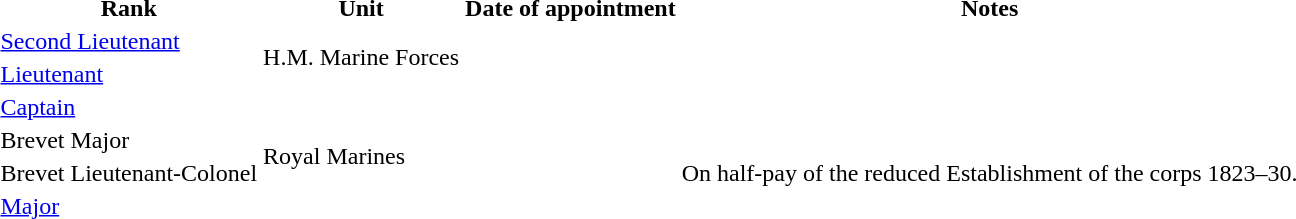<table>
<tr>
<th>Rank</th>
<th>Unit</th>
<th>Date of appointment</th>
<th>Notes</th>
</tr>
<tr>
<td><a href='#'>Second Lieutenant</a></td>
<td rowspan=2>H.M. Marine Forces</td>
<td></td>
</tr>
<tr>
<td><a href='#'>Lieutenant</a></td>
<td></td>
</tr>
<tr>
<td><a href='#'>Captain</a></td>
<td rowspan=4>Royal Marines</td>
<td></td>
</tr>
<tr>
<td>Brevet Major</td>
<td></td>
</tr>
<tr>
<td>Brevet Lieutenant-Colonel</td>
<td></td>
<td>On half-pay of the reduced Establishment of the corps 1823–30.</td>
</tr>
<tr>
<td><a href='#'>Major</a></td>
<td></td>
<td></td>
</tr>
</table>
